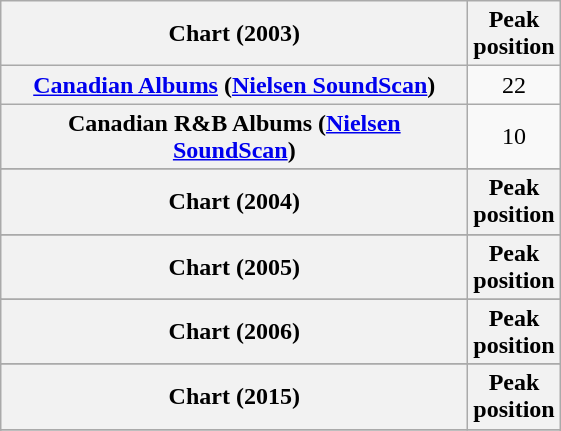<table class="wikitable plainrowheaders sortable" border="1">
<tr>
<th scope="col" style="width:19em;">Chart (2003)</th>
<th scope="col">Peak<br>position</th>
</tr>
<tr>
<th scope="row"><a href='#'>Canadian Albums</a> (<a href='#'>Nielsen SoundScan</a>)</th>
<td align="center">22</td>
</tr>
<tr>
<th scope="row">Canadian R&B Albums (<a href='#'>Nielsen SoundScan</a>)</th>
<td style="text-align:center;">10</td>
</tr>
<tr>
</tr>
<tr>
</tr>
<tr>
</tr>
<tr>
</tr>
<tr>
<th scope="col" style="width:19em;">Chart (2004)</th>
<th scope="col">Peak<br>position</th>
</tr>
<tr>
</tr>
<tr>
</tr>
<tr>
</tr>
<tr>
</tr>
<tr>
</tr>
<tr>
</tr>
<tr>
</tr>
<tr>
</tr>
<tr>
<th scope="col" style="width:19em;">Chart (2005)</th>
<th scope="col">Peak<br>position</th>
</tr>
<tr>
</tr>
<tr>
<th scope="col">Chart (2006)</th>
<th scope="col">Peak<br>position</th>
</tr>
<tr>
</tr>
<tr>
<th scope="col">Chart (2015)</th>
<th scope="col">Peak<br>position</th>
</tr>
<tr>
</tr>
<tr>
</tr>
</table>
